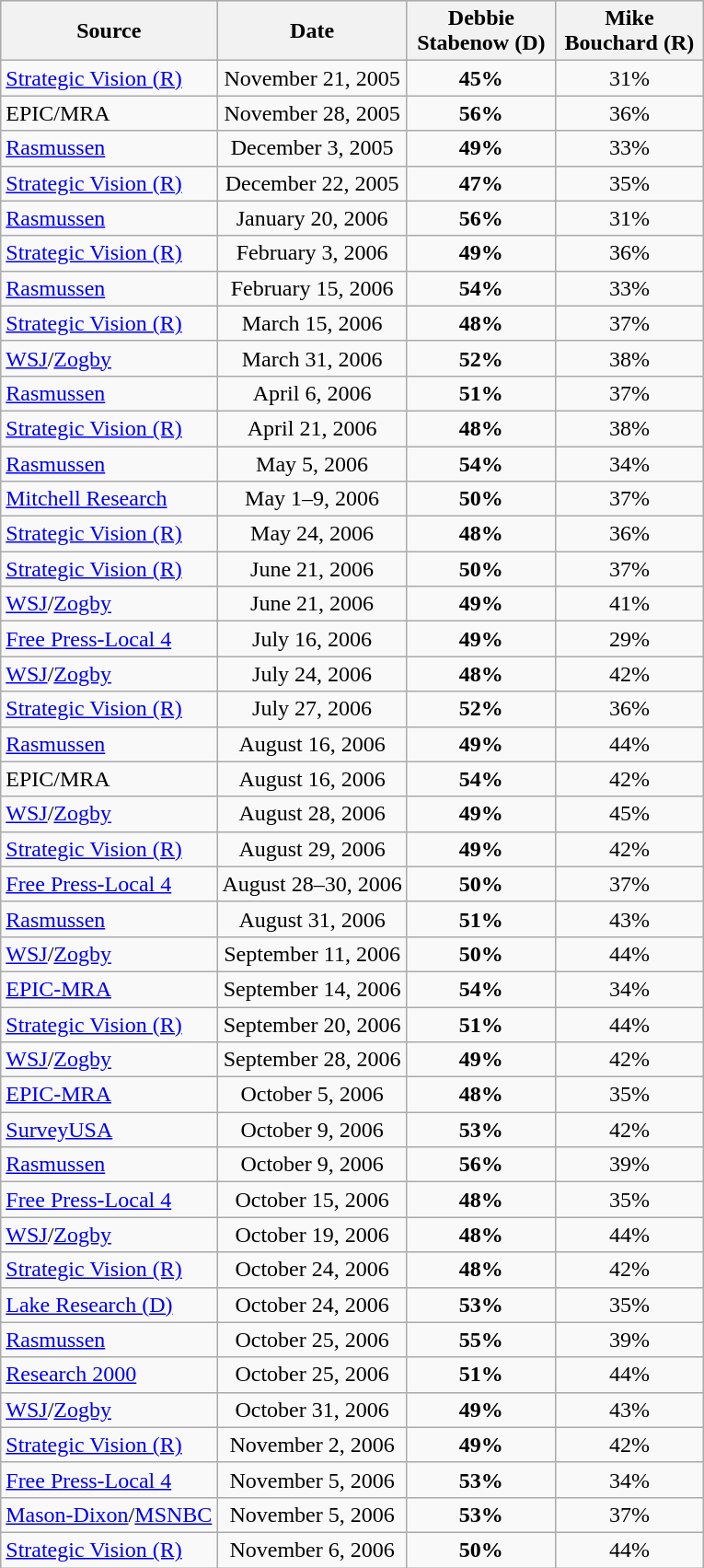<table class="wikitable" style="text-align:center">
<tr bgcolor=lightgrey>
<th>Source</th>
<th>Date</th>
<th style="width:100px;">Debbie<br>Stabenow (D)</th>
<th style="width:100px;">Mike<br>Bouchard (R)</th>
</tr>
<tr>
<td align=left><a href='#'>Strategic Vision (R)</a></td>
<td>November 21, 2005</td>
<td><strong>45%</strong></td>
<td>31%</td>
</tr>
<tr>
<td align=left>EPIC/MRA</td>
<td>November 28, 2005</td>
<td><strong>56%</strong></td>
<td>36%</td>
</tr>
<tr>
<td align=left><a href='#'>Rasmussen</a></td>
<td>December 3, 2005</td>
<td><strong>49%</strong></td>
<td>33%</td>
</tr>
<tr>
<td align=left><a href='#'>Strategic Vision (R)</a></td>
<td>December 22, 2005</td>
<td><strong>47%</strong></td>
<td>35%</td>
</tr>
<tr>
<td align=left><a href='#'>Rasmussen</a></td>
<td>January 20, 2006</td>
<td><strong>56%</strong></td>
<td>31%</td>
</tr>
<tr>
<td align=left><a href='#'>Strategic Vision (R)</a></td>
<td>February 3, 2006</td>
<td><strong>49%</strong></td>
<td>36%</td>
</tr>
<tr>
<td align=left><a href='#'>Rasmussen</a></td>
<td>February 15, 2006</td>
<td><strong>54%</strong></td>
<td>33%</td>
</tr>
<tr>
<td align=left><a href='#'>Strategic Vision (R)</a></td>
<td>March 15, 2006</td>
<td><strong>48%</strong></td>
<td>37%</td>
</tr>
<tr>
<td align=left><a href='#'>WSJ</a>/<a href='#'>Zogby</a></td>
<td>March 31, 2006</td>
<td><strong>52%</strong></td>
<td>38%</td>
</tr>
<tr>
<td align=left><a href='#'>Rasmussen</a></td>
<td>April 6, 2006</td>
<td><strong>51%</strong></td>
<td>37%</td>
</tr>
<tr>
<td align=left><a href='#'>Strategic Vision (R)</a></td>
<td>April 21, 2006</td>
<td><strong>48%</strong></td>
<td>38%</td>
</tr>
<tr>
<td align=left><a href='#'>Rasmussen</a></td>
<td>May 5, 2006</td>
<td><strong>54%</strong></td>
<td>34%</td>
</tr>
<tr>
<td align=left><a href='#'>Mitchell Research</a></td>
<td>May 1–9, 2006</td>
<td><strong>50%</strong></td>
<td>37%</td>
</tr>
<tr>
<td align=left><a href='#'>Strategic Vision (R)</a></td>
<td>May 24, 2006</td>
<td><strong>48%</strong></td>
<td>36%</td>
</tr>
<tr>
<td align=left><a href='#'>Strategic Vision (R)</a></td>
<td>June 21, 2006</td>
<td><strong>50%</strong></td>
<td>37%</td>
</tr>
<tr>
<td align=left><a href='#'>WSJ</a>/<a href='#'>Zogby</a></td>
<td>June 21, 2006</td>
<td><strong>49%</strong></td>
<td>41%</td>
</tr>
<tr>
<td align=left><a href='#'>Free Press-Local 4</a></td>
<td>July 16, 2006</td>
<td><strong>49%</strong></td>
<td>29%</td>
</tr>
<tr>
<td align=left><a href='#'>WSJ</a>/<a href='#'>Zogby</a></td>
<td>July 24, 2006</td>
<td><strong>48%</strong></td>
<td>42%</td>
</tr>
<tr>
<td align=left><a href='#'>Strategic Vision (R)</a></td>
<td>July 27, 2006</td>
<td><strong>52%</strong></td>
<td>36%</td>
</tr>
<tr>
<td align=left><a href='#'>Rasmussen</a></td>
<td>August 16, 2006</td>
<td><strong>49%</strong></td>
<td>44%</td>
</tr>
<tr>
<td align=left>EPIC/MRA</td>
<td>August 16, 2006</td>
<td><strong>54%</strong></td>
<td>42%</td>
</tr>
<tr>
<td align=left><a href='#'>WSJ</a>/<a href='#'>Zogby</a></td>
<td>August 28, 2006</td>
<td><strong>49%</strong></td>
<td>45%</td>
</tr>
<tr>
<td align=left><a href='#'>Strategic Vision (R)</a></td>
<td>August 29, 2006</td>
<td><strong>49%</strong></td>
<td>42%</td>
</tr>
<tr>
<td align=left><a href='#'>Free Press-Local 4</a></td>
<td>August 28–30, 2006</td>
<td><strong>50%</strong></td>
<td>37%</td>
</tr>
<tr>
<td align=left><a href='#'>Rasmussen</a></td>
<td>August 31, 2006</td>
<td><strong>51%</strong></td>
<td>43%</td>
</tr>
<tr>
<td align=left><a href='#'>WSJ</a>/<a href='#'>Zogby</a></td>
<td>September 11, 2006</td>
<td><strong>50%</strong></td>
<td>44%</td>
</tr>
<tr>
<td align=left><a href='#'>EPIC-MRA</a></td>
<td>September 14, 2006</td>
<td><strong>54%</strong></td>
<td>34%</td>
</tr>
<tr>
<td align=left><a href='#'>Strategic Vision (R)</a></td>
<td>September 20, 2006</td>
<td><strong>51%</strong></td>
<td>44%</td>
</tr>
<tr>
<td align=left><a href='#'>WSJ</a>/<a href='#'>Zogby</a></td>
<td>September 28, 2006</td>
<td><strong>49%</strong></td>
<td>42%</td>
</tr>
<tr>
<td align=left><a href='#'>EPIC-MRA</a></td>
<td>October 5, 2006</td>
<td><strong>48%</strong></td>
<td>35%</td>
</tr>
<tr>
<td align=left><a href='#'>SurveyUSA</a></td>
<td>October 9, 2006</td>
<td><strong>53%</strong></td>
<td>42%</td>
</tr>
<tr>
<td align=left><a href='#'>Rasmussen</a></td>
<td>October 9, 2006</td>
<td><strong>56%</strong></td>
<td>39%</td>
</tr>
<tr>
<td align=left><a href='#'>Free Press-Local 4</a></td>
<td>October 15, 2006</td>
<td><strong>48%</strong></td>
<td>35%</td>
</tr>
<tr>
<td align=left><a href='#'>WSJ</a>/<a href='#'>Zogby</a></td>
<td>October 19, 2006</td>
<td><strong>48%</strong></td>
<td>44%</td>
</tr>
<tr>
<td align=left><a href='#'>Strategic Vision (R)</a></td>
<td>October 24, 2006</td>
<td><strong>48%</strong></td>
<td>42%</td>
</tr>
<tr>
<td align=left><a href='#'>Lake Research (D)</a></td>
<td>October 24, 2006</td>
<td><strong>53%</strong></td>
<td>35%</td>
</tr>
<tr>
<td align=left><a href='#'>Rasmussen</a></td>
<td>October 25, 2006</td>
<td><strong>55%</strong></td>
<td>39%</td>
</tr>
<tr>
<td align=left><a href='#'>Research 2000</a></td>
<td>October 25, 2006</td>
<td><strong>51%</strong></td>
<td>44%</td>
</tr>
<tr>
<td align=left><a href='#'>WSJ</a>/<a href='#'>Zogby</a></td>
<td>October 31, 2006</td>
<td><strong>49%</strong></td>
<td>43%</td>
</tr>
<tr>
<td align=left><a href='#'>Strategic Vision (R)</a></td>
<td>November 2, 2006</td>
<td><strong>49%</strong></td>
<td>42%</td>
</tr>
<tr>
<td align=left><a href='#'>Free Press-Local 4</a></td>
<td>November 5, 2006</td>
<td><strong>53%</strong></td>
<td>34%</td>
</tr>
<tr>
<td align=left><a href='#'>Mason-Dixon</a>/<a href='#'>MSNBC</a></td>
<td>November 5, 2006</td>
<td><strong>53%</strong></td>
<td>37%</td>
</tr>
<tr>
<td align=left><a href='#'>Strategic Vision (R)</a></td>
<td>November 6, 2006</td>
<td><strong>50%</strong></td>
<td>44%</td>
</tr>
</table>
